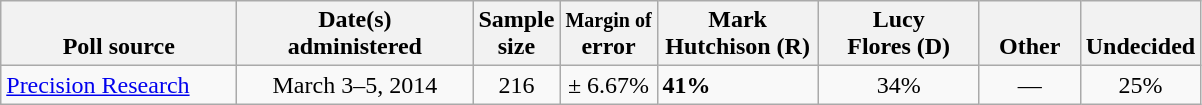<table class="wikitable">
<tr valign= bottom>
<th style="width:150px;">Poll source</th>
<th style="width:150px;">Date(s)<br>administered</th>
<th class=small>Sample<br>size</th>
<th><small>Margin of</small><br>error</th>
<th style="width:100px;">Mark<br>Hutchison (R)</th>
<th style="width:100px;">Lucy<br>Flores (D)</th>
<th style="width:60px;">Other</th>
<th style="width:60px;">Undecided</th>
</tr>
<tr>
<td><a href='#'>Precision Research</a></td>
<td align=center>March 3–5, 2014</td>
<td align=center>216</td>
<td align=center>± 6.67%</td>
<td><strong>41%</strong></td>
<td align=center>34%</td>
<td align=center>—</td>
<td align=center>25%</td>
</tr>
</table>
